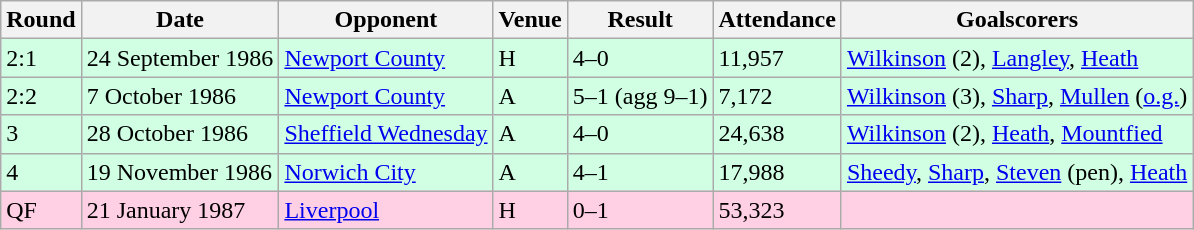<table class="wikitable">
<tr>
<th>Round</th>
<th>Date</th>
<th>Opponent</th>
<th>Venue</th>
<th>Result</th>
<th>Attendance</th>
<th>Goalscorers</th>
</tr>
<tr style="background-color: #d0ffe3;">
<td>2:1</td>
<td>24 September 1986</td>
<td><a href='#'>Newport County</a></td>
<td>H</td>
<td>4–0</td>
<td>11,957</td>
<td><a href='#'>Wilkinson</a> (2), <a href='#'>Langley</a>, <a href='#'>Heath</a></td>
</tr>
<tr style="background-color: #d0ffe3;">
<td>2:2</td>
<td>7 October 1986</td>
<td><a href='#'>Newport County</a></td>
<td>A</td>
<td>5–1 (agg 9–1)</td>
<td>7,172</td>
<td><a href='#'>Wilkinson</a> (3), <a href='#'>Sharp</a>, <a href='#'>Mullen</a> (<a href='#'>o.g.</a>)</td>
</tr>
<tr style="background-color: #d0ffe3;">
<td>3</td>
<td>28 October 1986</td>
<td><a href='#'>Sheffield Wednesday</a></td>
<td>A</td>
<td>4–0</td>
<td>24,638</td>
<td><a href='#'>Wilkinson</a> (2), <a href='#'>Heath</a>, <a href='#'>Mountfied</a></td>
</tr>
<tr style="background-color: #d0ffe3;">
<td>4</td>
<td>19 November 1986</td>
<td><a href='#'>Norwich City</a></td>
<td>A</td>
<td>4–1</td>
<td>17,988</td>
<td><a href='#'>Sheedy</a>, <a href='#'>Sharp</a>, <a href='#'>Steven</a> (pen), <a href='#'>Heath</a></td>
</tr>
<tr style="background-color: #ffd0e3;">
<td>QF</td>
<td>21 January 1987</td>
<td><a href='#'>Liverpool</a></td>
<td>H</td>
<td>0–1</td>
<td>53,323</td>
<td></td>
</tr>
</table>
